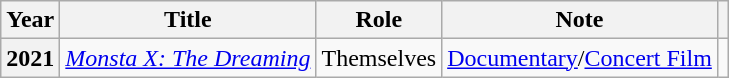<table class="wikitable plainrowheaders">
<tr>
<th>Year</th>
<th>Title</th>
<th>Role</th>
<th>Note</th>
<th></th>
</tr>
<tr>
<th scope="row">2021</th>
<td align="center"><em><a href='#'>Monsta X: The Dreaming</a></em></td>
<td align="center">Themselves</td>
<td align="center"><a href='#'>Documentary</a>/<a href='#'>Concert Film</a></td>
<td align="center"></td>
</tr>
</table>
